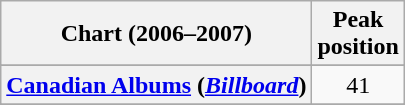<table class="wikitable plainrowheaders">
<tr>
<th scope="col">Chart (2006–2007)</th>
<th scope="col">Peak<br>position</th>
</tr>
<tr>
</tr>
<tr>
<th scope=row><a href='#'>Canadian Albums</a> (<a href='#'><em>Billboard</em></a>)</th>
<td style="text-align:center;">41</td>
</tr>
<tr>
</tr>
<tr>
</tr>
<tr>
</tr>
</table>
